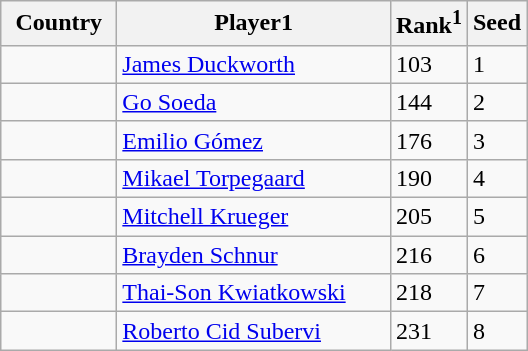<table class="sortable wikitable">
<tr>
<th width="70">Country</th>
<th width="175">Player1</th>
<th>Rank<sup>1</sup></th>
<th>Seed</th>
</tr>
<tr>
<td></td>
<td><a href='#'>James Duckworth</a></td>
<td>103</td>
<td>1</td>
</tr>
<tr>
<td></td>
<td><a href='#'>Go Soeda</a></td>
<td>144</td>
<td>2</td>
</tr>
<tr>
<td></td>
<td><a href='#'>Emilio Gómez</a></td>
<td>176</td>
<td>3</td>
</tr>
<tr>
<td></td>
<td><a href='#'>Mikael Torpegaard</a></td>
<td>190</td>
<td>4</td>
</tr>
<tr>
<td></td>
<td><a href='#'>Mitchell Krueger</a></td>
<td>205</td>
<td>5</td>
</tr>
<tr>
<td></td>
<td><a href='#'>Brayden Schnur</a></td>
<td>216</td>
<td>6</td>
</tr>
<tr>
<td></td>
<td><a href='#'>Thai-Son Kwiatkowski</a></td>
<td>218</td>
<td>7</td>
</tr>
<tr>
<td></td>
<td><a href='#'>Roberto Cid Subervi</a></td>
<td>231</td>
<td>8</td>
</tr>
</table>
